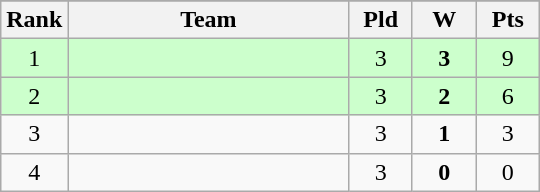<table class="wikitable">
<tr>
</tr>
<tr>
<th style="width:35px">Rank</th>
<th style="width:180px">Team</th>
<th style="width:35px">Pld</th>
<th style="width:35px">W</th>
<th style="width:35px">Pts</th>
</tr>
<tr bgcolor=#ccffcc>
<td align=center>1</td>
<td></td>
<td align=center>3</td>
<td align=center><strong>3</strong></td>
<td align=center>9</td>
</tr>
<tr bgcolor=#ccffcc>
<td align=center>2</td>
<td></td>
<td align=center>3</td>
<td align=center><strong>2</strong></td>
<td align=center>6</td>
</tr>
<tr>
<td align=center>3</td>
<td></td>
<td align=center>3</td>
<td align=center><strong>1</strong></td>
<td align=center>3</td>
</tr>
<tr>
<td align=center>4</td>
<td></td>
<td align=center>3</td>
<td align=center><strong>0</strong></td>
<td align=center>0</td>
</tr>
</table>
